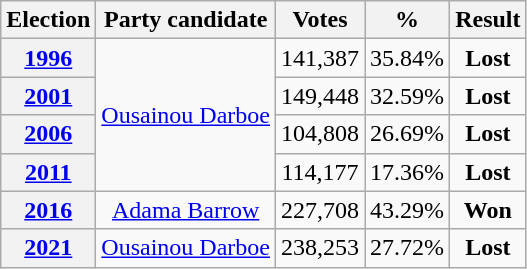<table class="wikitable" style="text-align: center;">
<tr>
<th>Election</th>
<th>Party candidate</th>
<th><strong>Votes</strong></th>
<th><strong>%</strong></th>
<th><strong>Result</strong></th>
</tr>
<tr>
<th><a href='#'>1996</a></th>
<td rowspan="4"><a href='#'>Ousainou Darboe</a></td>
<td>141,387</td>
<td>35.84%</td>
<td><strong>Lost</strong> </td>
</tr>
<tr>
<th><a href='#'>2001</a></th>
<td>149,448</td>
<td>32.59%</td>
<td><strong>Lost</strong> </td>
</tr>
<tr>
<th><a href='#'>2006</a></th>
<td>104,808</td>
<td>26.69%</td>
<td><strong>Lost</strong> </td>
</tr>
<tr>
<th><a href='#'>2011</a></th>
<td>114,177</td>
<td>17.36%</td>
<td><strong>Lost</strong> </td>
</tr>
<tr>
<th><a href='#'>2016</a></th>
<td><a href='#'>Adama Barrow</a></td>
<td>227,708</td>
<td>43.29%</td>
<td><strong>Won</strong> </td>
</tr>
<tr>
<th><a href='#'>2021</a></th>
<td><a href='#'>Ousainou Darboe</a></td>
<td>238,253</td>
<td>27.72%</td>
<td><strong>Lost</strong> </td>
</tr>
</table>
